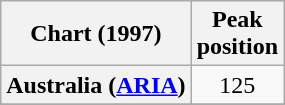<table class="wikitable sortable plainrowheaders">
<tr>
<th>Chart (1997)</th>
<th>Peak<br>position</th>
</tr>
<tr>
<th scope="row">Australia (<a href='#'>ARIA</a>)</th>
<td align="center">125</td>
</tr>
<tr>
</tr>
<tr>
</tr>
<tr>
</tr>
<tr>
</tr>
<tr>
</tr>
<tr>
</tr>
<tr>
</tr>
</table>
